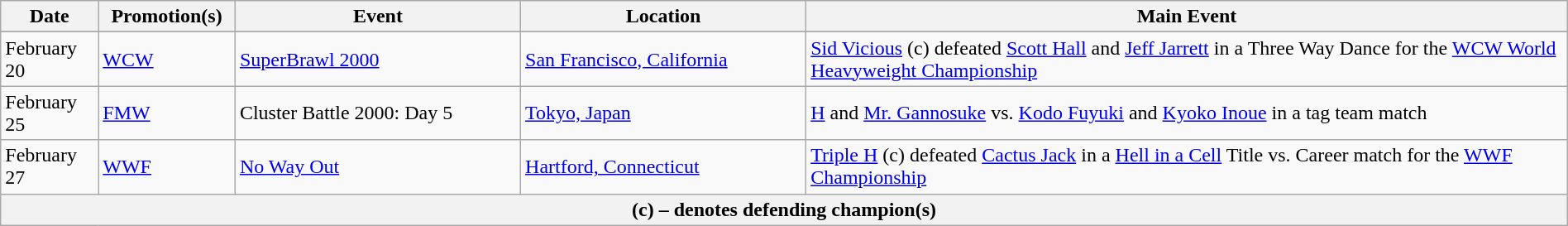<table class="wikitable" style="width:100%;">
<tr>
<th width="5%">Date</th>
<th width="5%">Promotion(s)</th>
<th style="width:15%;">Event</th>
<th style="width:15%;">Location</th>
<th style="width:40%;">Main Event</th>
</tr>
<tr style="width:20%;" |Notes>
</tr>
<tr>
<td>February 20</td>
<td><a href='#'>WCW</a></td>
<td><a href='#'>SuperBrawl 2000</a></td>
<td><a href='#'>San Francisco, California</a></td>
<td><a href='#'>Sid Vicious</a> (c) defeated <a href='#'>Scott Hall</a> and <a href='#'>Jeff Jarrett</a> in a Three Way Dance for the <a href='#'>WCW World Heavyweight Championship</a></td>
</tr>
<tr>
<td>February 25</td>
<td><a href='#'>FMW</a></td>
<td>Cluster Battle 2000: Day 5</td>
<td><a href='#'>Tokyo, Japan</a></td>
<td><a href='#'>H</a> and <a href='#'>Mr. Gannosuke</a> vs. <a href='#'>Kodo Fuyuki</a> and <a href='#'>Kyoko Inoue</a> in a tag team match</td>
</tr>
<tr>
<td>February 27</td>
<td><a href='#'>WWF</a></td>
<td><a href='#'>No Way Out</a></td>
<td><a href='#'>Hartford, Connecticut</a></td>
<td><a href='#'>Triple H</a> (c) defeated <a href='#'>Cactus Jack</a> in a <a href='#'>Hell in a Cell</a> Title vs. Career match for the <a href='#'>WWF Championship</a></td>
</tr>
<tr>
<th colspan="6">(c) – denotes defending champion(s)</th>
</tr>
</table>
